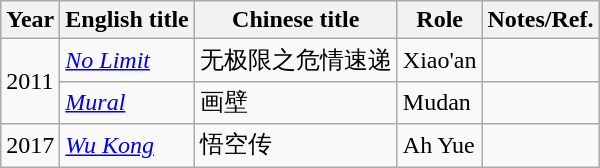<table class="wikitable sortable">
<tr>
<th>Year</th>
<th>English title</th>
<th>Chinese title</th>
<th>Role</th>
<th class="unsortable">Notes/Ref.</th>
</tr>
<tr>
<td rowspan=2>2011</td>
<td><em><a href='#'>No Limit</a></em></td>
<td>无极限之危情速递</td>
<td>Xiao'an</td>
<td></td>
</tr>
<tr>
<td><em><a href='#'>Mural</a></em></td>
<td>画壁</td>
<td>Mudan</td>
<td></td>
</tr>
<tr>
<td rowspan=1>2017</td>
<td><em><a href='#'>Wu Kong</a></em></td>
<td>悟空传</td>
<td>Ah Yue</td>
<td></td>
</tr>
</table>
